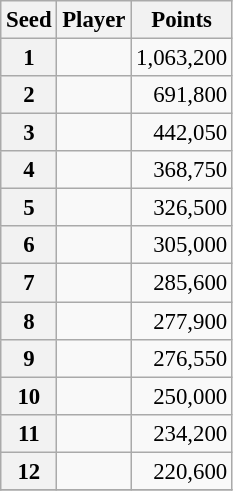<table class="wikitable sortable" style="font-size: 95%">
<tr>
<th>Seed</th>
<th>Player</th>
<th>Points</th>
</tr>
<tr>
<th align=center>1</th>
<td data-sort-value="Trump"></td>
<td align=right>1,063,200</td>
</tr>
<tr>
<th align=center>2</th>
<td data-sort-value="Wilson"></td>
<td align=right>691,800</td>
</tr>
<tr>
<th align=center>3</th>
<td data-sort-value="Robertson"></td>
<td align=right>442,050</td>
</tr>
<tr>
<th align=center>4</th>
<td data-sort-value="Higgins"></td>
<td align=right>368,750</td>
</tr>
<tr>
<th align=center>5</th>
<td data-sort-value="Xiao"></td>
<td align=right>326,500</td>
</tr>
<tr>
<th align=center>6</th>
<td data-sort-value="Selby"></td>
<td align=right>305,000</td>
</tr>
<tr>
<th align=center>7</th>
<td data-sort-value="Williams"></td>
<td align=right>285,600</td>
</tr>
<tr>
<th align=center>8</th>
<td data-sort-value="Murphy"></td>
<td align=right>277,900</td>
</tr>
<tr>
<th align=center>9</th>
<td data-sort-value="Hawkins"></td>
<td align=right>276,550</td>
</tr>
<tr>
<th align=center>10</th>
<td data-sort-value="Ding"></td>
<td align=right>250,000</td>
</tr>
<tr>
<th align=center>11</th>
<td data-sort-value="Si"></td>
<td align=right>234,200</td>
</tr>
<tr>
<th align=center>12</th>
<td data-sort-value="Wu"></td>
<td align=right>220,600</td>
</tr>
<tr>
</tr>
</table>
